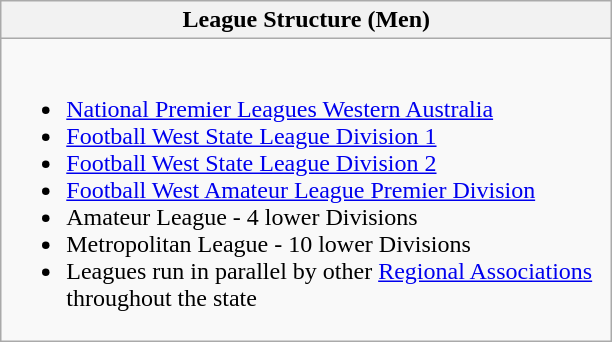<table class="wikitable">
<tr>
<th width=400>League Structure (Men)</th>
</tr>
<tr>
<td><br><ul><li><a href='#'>National Premier Leagues Western Australia</a></li><li><a href='#'>Football West State League Division 1</a></li><li><a href='#'>Football West State League Division 2</a></li><li><a href='#'>Football West Amateur League Premier Division</a></li><li>Amateur League - 4 lower Divisions</li><li>Metropolitan League - 10 lower Divisions</li><li>Leagues run in parallel by other <a href='#'>Regional Associations</a> throughout the state</li></ul></td>
</tr>
</table>
